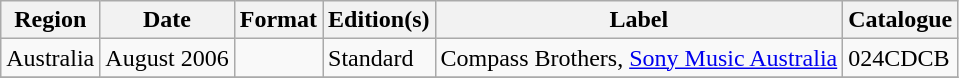<table class="wikitable plainrowheaders">
<tr>
<th scope="col">Region</th>
<th scope="col">Date</th>
<th scope="col">Format</th>
<th scope="col">Edition(s)</th>
<th scope="col">Label</th>
<th scope="col">Catalogue</th>
</tr>
<tr>
<td>Australia</td>
<td>August 2006</td>
<td></td>
<td>Standard</td>
<td>Compass Brothers, <a href='#'>Sony Music Australia</a></td>
<td>024CDCB</td>
</tr>
<tr>
</tr>
</table>
